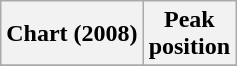<table class="wikitable plainrowheaders" style="text-align:center">
<tr>
<th scope="col">Chart (2008)</th>
<th scope="col">Peak<br>position</th>
</tr>
<tr>
</tr>
</table>
